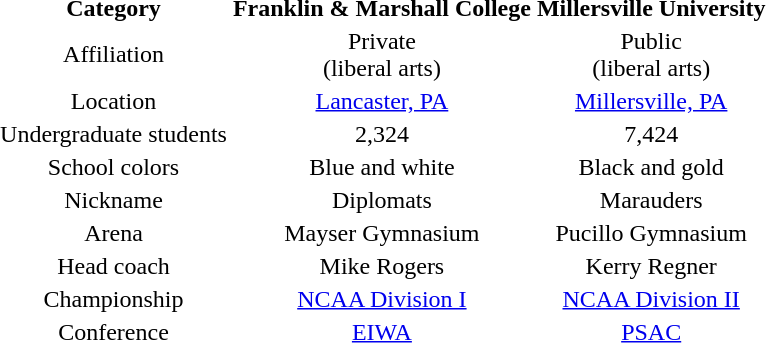<table id="toc" style="float:right; margin-left: 1em; margin-bottom: 1em; text-align: center">
<tr>
<th>Category</th>
<th><strong><span>Franklin & Marshall College</span></strong></th>
<th><strong><span>Millersville University</span></strong></th>
</tr>
<tr>
<td>Affiliation</td>
<td>Private <br> (liberal arts)</td>
<td>Public <br> (liberal arts)</td>
</tr>
<tr>
<td>Location</td>
<td><a href='#'>Lancaster, PA</a></td>
<td><a href='#'>Millersville, PA</a></td>
</tr>
<tr>
<td>Undergraduate students</td>
<td>2,324</td>
<td>7,424</td>
</tr>
<tr>
<td>School colors</td>
<td>Blue and white</td>
<td>Black and gold</td>
</tr>
<tr>
<td>Nickname</td>
<td>Diplomats</td>
<td>Marauders</td>
</tr>
<tr>
<td>Arena</td>
<td>Mayser Gymnasium </td>
<td>Pucillo Gymnasium </td>
</tr>
<tr>
<td>Head coach</td>
<td>Mike Rogers</td>
<td>Kerry Regner</td>
</tr>
<tr>
<td>Championship</td>
<td><a href='#'>NCAA Division I</a></td>
<td><a href='#'>NCAA Division II</a></td>
</tr>
<tr>
<td>Conference</td>
<td><a href='#'>EIWA</a></td>
<td><a href='#'>PSAC</a></td>
</tr>
</table>
